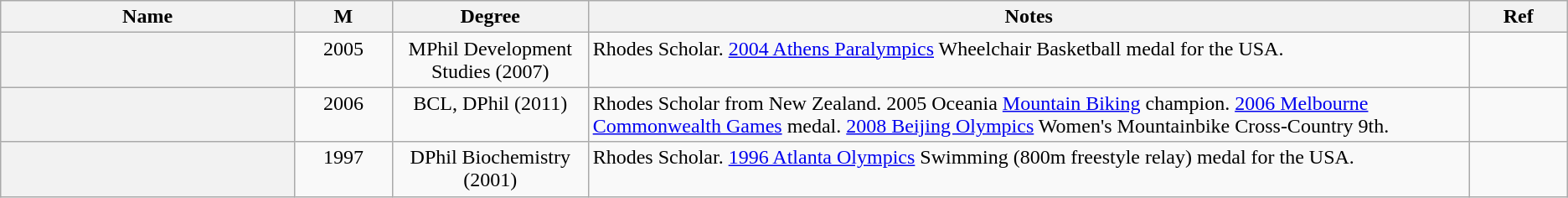<table class="wikitable sortable">
<tr>
<th scope="column" width="15%">Name</th>
<th scope="column" width="5%">M</th>
<th scope="column" width="10%" class="unsortable">Degree</th>
<th scope="column" width="45%" class="unsortable">Notes</th>
<th scope="column" width="5%" class="unsortable">Ref</th>
</tr>
<tr valign="top">
<th scope="row"></th>
<td align="center">2005</td>
<td align="center">MPhil Development Studies (2007)</td>
<td>Rhodes Scholar. <a href='#'>2004 Athens Paralympics</a> Wheelchair Basketball  medal for the USA.</td>
<td align="center"></td>
</tr>
<tr valign="top">
<th scope="row"></th>
<td align="center">2006</td>
<td align="center">BCL, DPhil (2011)</td>
<td>Rhodes Scholar from New Zealand. 2005 Oceania <a href='#'>Mountain Biking</a> champion. <a href='#'>2006 Melbourne Commonwealth Games</a>  medal. <a href='#'>2008 Beijing Olympics</a> Women's Mountainbike Cross-Country 9th.</td>
<td align="center"></td>
</tr>
<tr valign="top">
<th scope="row"></th>
<td align="center">1997</td>
<td align="center">DPhil Biochemistry (2001)</td>
<td>Rhodes Scholar. <a href='#'>1996 Atlanta Olympics</a> Swimming (800m freestyle relay)  medal for the USA.</td>
<td align="center"></td>
</tr>
</table>
